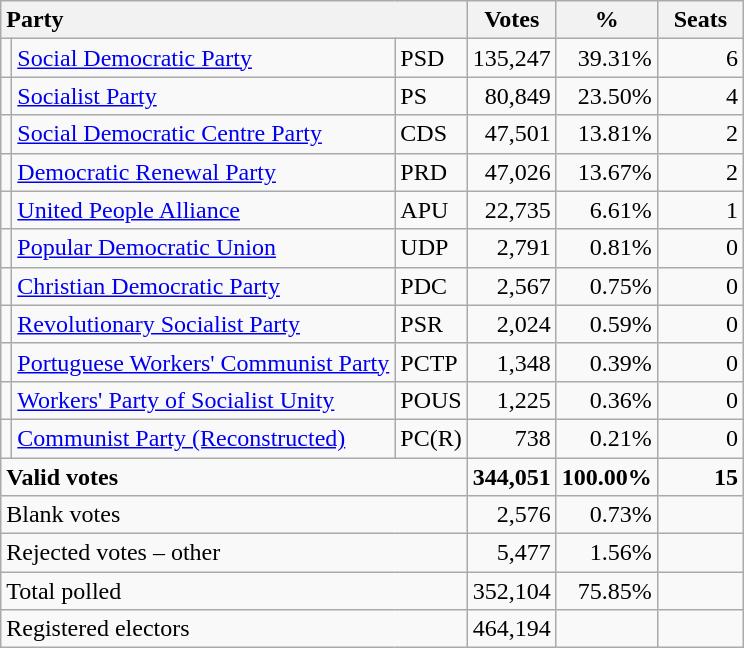<table class="wikitable" border="1" style="text-align:right;">
<tr>
<th style="text-align:left;" colspan=3>Party</th>
<th align=center width="50">Votes</th>
<th align=center width="50">%</th>
<th align=center width="50">Seats</th>
</tr>
<tr>
<td></td>
<td align=left><a href='#'>Social Democratic Party</a></td>
<td align=left>PSD</td>
<td>135,247</td>
<td>39.31%</td>
<td>6</td>
</tr>
<tr>
<td></td>
<td align=left><a href='#'>Socialist Party</a></td>
<td align=left>PS</td>
<td>80,849</td>
<td>23.50%</td>
<td>4</td>
</tr>
<tr>
<td></td>
<td align=left style="white-space: nowrap;"><a href='#'>Social Democratic Centre Party</a></td>
<td align=left>CDS</td>
<td>47,501</td>
<td>13.81%</td>
<td>2</td>
</tr>
<tr>
<td></td>
<td align=left><a href='#'>Democratic Renewal Party</a></td>
<td align=left>PRD</td>
<td>47,026</td>
<td>13.67%</td>
<td>2</td>
</tr>
<tr>
<td></td>
<td align=left><a href='#'>United People Alliance</a></td>
<td align=left>APU</td>
<td>22,735</td>
<td>6.61%</td>
<td>1</td>
</tr>
<tr>
<td></td>
<td align=left><a href='#'>Popular Democratic Union</a></td>
<td align=left>UDP</td>
<td>2,791</td>
<td>0.81%</td>
<td>0</td>
</tr>
<tr>
<td></td>
<td align=left style="white-space: nowrap;"><a href='#'>Christian Democratic Party</a></td>
<td align=left>PDC</td>
<td>2,567</td>
<td>0.75%</td>
<td>0</td>
</tr>
<tr>
<td></td>
<td align=left><a href='#'>Revolutionary Socialist Party</a></td>
<td align=left>PSR</td>
<td>2,024</td>
<td>0.59%</td>
<td>0</td>
</tr>
<tr>
<td></td>
<td align=left><a href='#'>Portuguese Workers' Communist Party</a></td>
<td align=left>PCTP</td>
<td>1,348</td>
<td>0.39%</td>
<td>0</td>
</tr>
<tr>
<td></td>
<td align=left><a href='#'>Workers' Party of Socialist Unity</a></td>
<td align=left>POUS</td>
<td>1,225</td>
<td>0.36%</td>
<td>0</td>
</tr>
<tr>
<td></td>
<td align=left><a href='#'>Communist Party (Reconstructed)</a></td>
<td align=left>PC(R)</td>
<td>738</td>
<td>0.21%</td>
<td>0</td>
</tr>
<tr style="font-weight:bold">
<td align=left colspan=3>Valid votes</td>
<td>344,051</td>
<td>100.00%</td>
<td>15</td>
</tr>
<tr>
<td align=left colspan=3>Blank votes</td>
<td>2,576</td>
<td>0.73%</td>
<td></td>
</tr>
<tr>
<td align=left colspan=3>Rejected votes – other</td>
<td>5,477</td>
<td>1.56%</td>
<td></td>
</tr>
<tr>
<td align=left colspan=3>Total polled</td>
<td>352,104</td>
<td>75.85%</td>
<td></td>
</tr>
<tr>
<td align=left colspan=3>Registered electors</td>
<td>464,194</td>
<td></td>
<td></td>
</tr>
</table>
